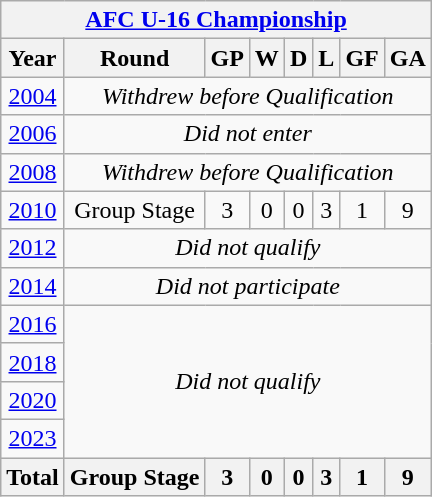<table class="wikitable" style="text-align: center;">
<tr>
<th colspan=8><a href='#'>AFC U-16 Championship</a></th>
</tr>
<tr>
<th>Year</th>
<th>Round</th>
<th>GP</th>
<th>W</th>
<th>D</th>
<th>L</th>
<th>GF</th>
<th>GA</th>
</tr>
<tr>
<td> <a href='#'>2004</a></td>
<td colspan="8"><em>Withdrew before Qualification</em></td>
</tr>
<tr>
<td> <a href='#'>2006</a></td>
<td colspan="8"><em>Did not enter</em></td>
</tr>
<tr>
<td> <a href='#'>2008</a></td>
<td colspan="8"><em>Withdrew before Qualification</em></td>
</tr>
<tr>
<td> <a href='#'>2010</a></td>
<td>Group Stage</td>
<td>3</td>
<td>0</td>
<td>0</td>
<td>3</td>
<td>1</td>
<td>9</td>
</tr>
<tr>
<td> <a href='#'>2012</a></td>
<td colspan=7><em>Did not qualify</em></td>
</tr>
<tr>
<td> <a href='#'>2014</a></td>
<td colspan="8"><em>Did not participate</em></td>
</tr>
<tr>
<td> <a href='#'>2016</a></td>
<td rowspan=4 colspan=7><em>Did not qualify</em></td>
</tr>
<tr>
<td> <a href='#'>2018</a></td>
</tr>
<tr>
<td> <a href='#'>2020</a></td>
</tr>
<tr>
<td> <a href='#'>2023</a></td>
</tr>
<tr>
<th><strong>Total</strong></th>
<th><strong>Group Stage </strong></th>
<th>3</th>
<th>0</th>
<th>0</th>
<th>3</th>
<th>1</th>
<th>9</th>
</tr>
</table>
